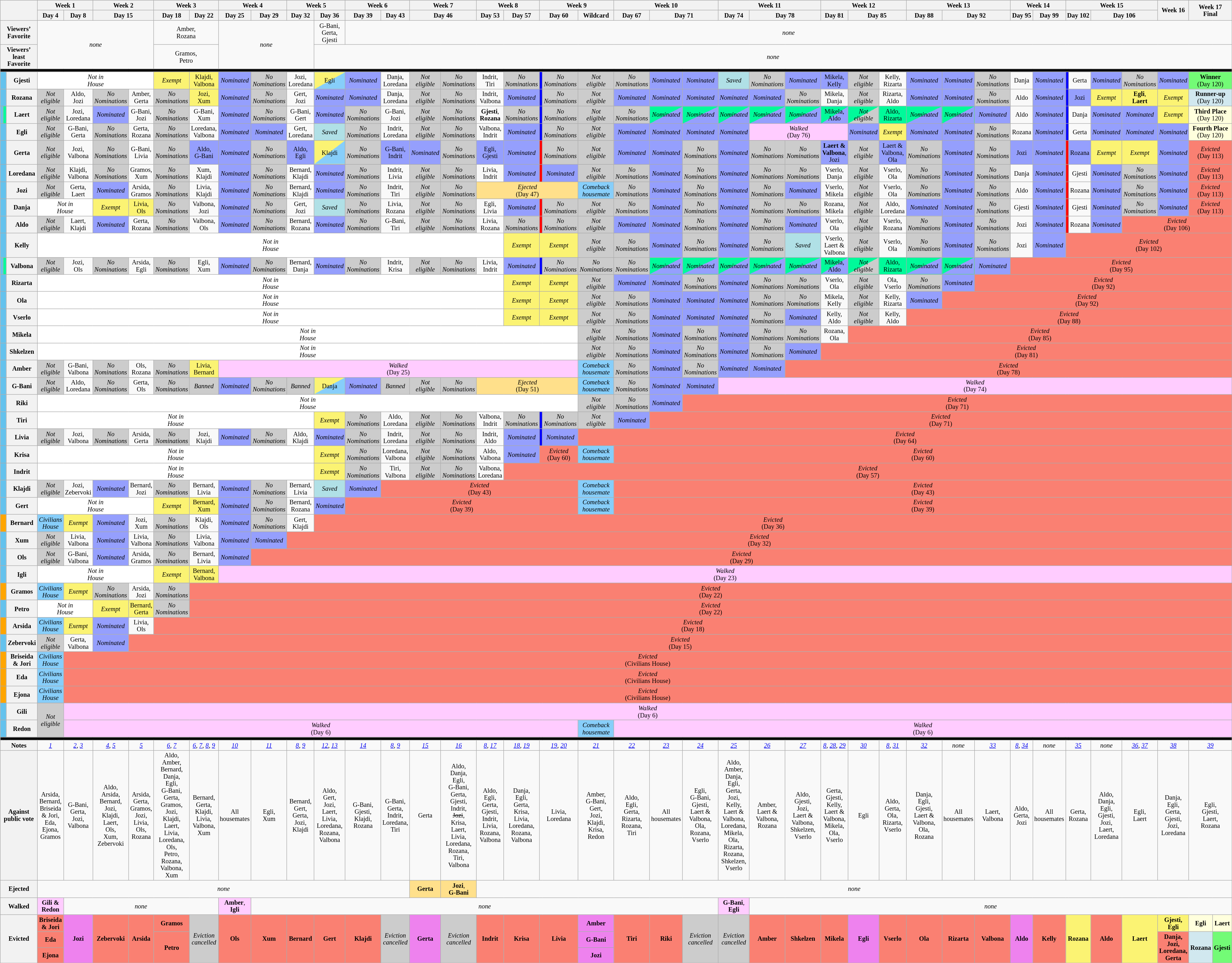<table class="wikitable nowrap" style="text-align:center; font-size:85%; line-height:15px; width:100%">
<tr>
<th rowspan=2 colspan=3 style="width:5%"></th>
<th colspan=2 style="width:10%">Week 1</th>
<th colspan=2 style="width:10%">Week 2</th>
<th colspan=2 style="width:10%">Week 3</th>
<th colspan=2 style="width:10%">Week 4</th>
<th colspan=2 style="width:10%">Week 5</th>
<th colspan=2 style="width:10%">Week 6</th>
<th colspan=2 style="width:10%">Week 7</th>
<th colspan=2 style="width:10%">Week 8</th>
<th colspan="3" style="width:10%">Week 9</th>
<th colspan="3" style="width:5%">Week 10</th>
<th colspan="3" style="width:5%">Week 11</th>
<th colspan="3" style="width:5%">Week 12</th>
<th colspan="3" style="width:5%">Week 13</th>
<th colspan="2" style="width:5%">Week 14</th>
<th colspan="4">Week 15</th>
<th rowspan="2" style="width:5%">Week 16</th>
<th colspan="2" rowspan="2">Week 17<br>Final</th>
</tr>
<tr>
<th style="width:5%">Day 4</th>
<th style="width:5%">Day 8</th>
<th colspan=2 style="width:10%">Day 15</th>
<th style="width:5%">Day 18</th>
<th style="width:5%">Day 22</th>
<th style="width:5%">Day 25</th>
<th style="width:5%">Day 29</th>
<th style="width:5%">Day 32</th>
<th style="width:5%">Day 36</th>
<th style="width:5%">Day 39</th>
<th style="width:5%">Day 43</th>
<th colspan=2 style="width:10%">Day 46</th>
<th style="width:5%">Day 53</th>
<th style="width:5%">Day 57</th>
<th colspan=2 style="width:5%">Day 60</th>
<th style="width:5%">Wildcard</th>
<th style="width:5%">Day 67</th>
<th colspan="2">Day 71</th>
<th>Day 74</th>
<th colspan="2">Day 78</th>
<th>Day 81</th>
<th colspan="2">Day 85</th>
<th>Day 88</th>
<th colspan="2">Day 92</th>
<th>Day 95</th>
<th>Day 99</th>
<th colspan="2">Day 102</th>
<th colspan="2">Day 106</th>
</tr>
<tr>
<th colspan=3>Viewers’<br>Favorite</th>
<td rowspan="2" colspan="4"><em>none</em></td>
<td colspan="2">Amber,<br>Rozana</td>
<td rowspan="2" colspan="3"><em>none</em></td>
<td>G-Bani,<br>Gerta,<br>Gjesti</td>
<td colspan="30"><em>none</em></td>
</tr>
<tr>
<th colspan=3>Viewers’ least<br>Favorite</th>
<td colspan="2">Gramos,<br>Petro</td>
<td colspan="31"><em>none</em></td>
</tr>
<tr>
<th colspan="43" style="background:#000"></th>
</tr>
<tr>
<td colspan="2" bgcolor="64C2ED"></td>
<th>Gjesti</th>
<td colspan="4" style="background:white;"><em>Not in<br>House</em></td>
<td style="background:#FBF373;"><em>Exempt</em></td>
<td style="background:#FBF373;">Klajdi,<br>Valbona</td>
<td style="background:#959FFD"><em>Nominated</em></td>
<td bgcolor="CCCCCC"><em>No<br>Nominations</em></td>
<td>Jozi,<br>Loredana</td>
<td style="background-image: linear-gradient(to right bottom, #FBF373 50%, #87CEFA 50%);">Egli</td>
<td style="background:#959FFD"><em>Nominated</em></td>
<td>Danja,<br>Loredana</td>
<td bgcolor="CCCCCC"><em>Not<br>eligible</em></td>
<td bgcolor="CCCCCC"><em>No<br>Nominations</em></td>
<td>Indrit,<br>Tiri</td>
<td bgcolor="CCCCCC"><em>No<br>Nominations</em></td>
<td style="background:blue"></td>
<td bgcolor="CCCCCC"><em>No<br>Nominations</em></td>
<td bgcolor="CCCCCC"><em>Not<br>eligible</em></td>
<td bgcolor="CCCCCC"><em>No<br>Nominations</em></td>
<td style="background:#959FFD"><em>Nominated</em></td>
<td style="background:#959FFD"><em>Nominated</em></td>
<td style="background:#B0E0E6"><em>Saved</em></td>
<td bgcolor="CCCCCC"><em>No<br>Nominations</em></td>
<td style="background:#959FFD"><em>Nominated</em></td>
<td style="background:#959FFD">Mikela,<br>Kelly</td>
<td bgcolor="CCCCCC"><em>Not<br>eligible</em></td>
<td>Kelly,<br>Rizarta</td>
<td style="background:#959FFD"><em>Nominated</em></td>
<td style="background:#959FFD"><em>Nominated</em></td>
<td bgcolor="CCCCCC"><em>No<br>Nominations</em></td>
<td>Danja</td>
<td style="background:#959FFD"><em>Nominated</em></td>
<td style="background:blue"></td>
<td>Gerta</td>
<td style="background:#959FFD"><em>Nominated</em></td>
<td bgcolor="CCCCCC"><em>No<br>Nominations</em></td>
<td style="background:#959FFD"><em>Nominated</em></td>
<td colspan="2" style="background:#73FB76"><strong>Winner</strong><br>(Day 120)</td>
</tr>
<tr>
<td colspan="2" bgcolor="64C2ED"></td>
<th>Rozana</th>
<td bgcolor="CCCCCC"><em>Not<br>eligible</em></td>
<td>Aldo,<br>Jozi</td>
<td bgcolor="CCCCCC"><em>No<br>Nominations</em></td>
<td>Amber,<br>Gerta</td>
<td bgcolor="CCCCCC"><em>No<br>Nominations</em></td>
<td style="background:#FBF373;">Jozi,<br>Xum</td>
<td style="background:#959FFD"><em>Nominated</em></td>
<td bgcolor="CCCCCC"><em>No<br>Nominations</em></td>
<td>Gert,<br>Jozi</td>
<td style="background:#959FFD"><em>Nominated</em></td>
<td style="background:#959FFD"><em>Nominated</em></td>
<td>Danja,<br>Loredana</td>
<td bgcolor="CCCCCC"><em>Not<br>eligible</em></td>
<td bgcolor="CCCCCC"><em>No<br>Nominations</em></td>
<td>Indrit,<br>Valbona</td>
<td style="background:#959FFD"><em>Nominated</em></td>
<td style="background:blue"></td>
<td bgcolor="CCCCCC"><em>No<br>Nominations</em></td>
<td bgcolor="CCCCCC"><em>Not<br>eligible</em></td>
<td style="background:#959FFD"><em>Nominated</em></td>
<td style="background:#959FFD"><em>Nominated</em></td>
<td style="background:#959FFD"><em>Nominated</em></td>
<td style="background:#959FFD"><em>Nominated</em></td>
<td style="background:#959FFD"><em>Nominated</em></td>
<td bgcolor="CCCCCC"><em>No<br>Nominations</em></td>
<td>Mikela,<br>Danja</td>
<td bgcolor="CCCCCC"><em>Not<br>eligible</em></td>
<td>Rizarta,<br>Aldo</td>
<td style="background:#959FFD"><em>Nominated</em></td>
<td style="background:#959FFD"><em>Nominated</em></td>
<td bgcolor="CCCCCC"><em>No<br>Nominations</em></td>
<td>Aldo</td>
<td style="background:#959FFD"><em>Nominated</em></td>
<td style="background:blue"></td>
<td style="background:#959FFD">Jozi</td>
<td style="background:#FBF373;"><em>Exempt</em></td>
<td style="background:#FBF373;"><strong>Egli</strong>,<br><strong>Laert</strong></td>
<td style="background:#FBF373;"><em>Exempt</em></td>
<td colspan="2" style="background:#D1E8EF;"><strong>Runner-up</strong><br>(Day 120)</td>
</tr>
<tr>
<td bgcolor="64C2ED"></td>
<td bgcolor="00FA9A"></td>
<th>Laert</th>
<td bgcolor="CCCCCC"><em>Not<br>eligible</em></td>
<td>Jozi,<br>Loredana</td>
<td style="background:#959FFD"><em>Nominated</em></td>
<td>G-Bani,<br>Jozi</td>
<td bgcolor="CCCCCC"><em>No<br>Nominations</em></td>
<td>G-Bani,<br>Xum</td>
<td style="background:#959FFD"><em>Nominated</em></td>
<td bgcolor="CCCCCC"><em>No<br>Nominations</em></td>
<td>G-Bani,<br>Gert</td>
<td style="background:#959FFD"><em>Nominated</em></td>
<td bgcolor="CCCCCC"><em>No<br>Nominations</em></td>
<td>G-Bani,<br>Jozi</td>
<td bgcolor="CCCCCC"><em>Not<br>eligible</em></td>
<td bgcolor="CCCCCC"><em>No<br>Nominations</em></td>
<td><strong>Gjesti</strong>,<br><strong>Rozana</strong></td>
<td bgcolor="CCCCCC"><em>No<br>Nominations</em></td>
<td style="background:blue"></td>
<td bgcolor="CCCCCC"><em>No<br>Nominations</em></td>
<td bgcolor="CCCCCC"><em>Not<br>eligible</em></td>
<td bgcolor="CCCCCC"><em>No<br>Nominations</em></td>
<td style="background-image: linear-gradient(to right bottom, #00FA9A 50%, #959FFD 50%);"><em>Nominated</em></td>
<td style="background-image: linear-gradient(to right bottom, #00FA9A 50%, #959FFD 50%);"><em>Nominated</em></td>
<td style="background-image: linear-gradient(to right bottom, #00FA9A 50%, #959FFD 50%);"><em>Nominated</em></td>
<td style="background-image: linear-gradient(to right bottom, #00FA9A 50%, #959FFD 50%);"><em>Nominated</em></td>
<td style="background-image: linear-gradient(to right bottom, #00FA9A 50%, #959FFD 50%);"><em>Nominated</em></td>
<td style="background-image: linear-gradient(to right bottom, #00FA9A 50%, #959FFD 50%);">Mikela,<br>Aldo</td>
<td style="background-image: linear-gradient(to right bottom, #00FA9A 50%, #CCCCCC 50%);"><em>Not<br>eligible</em></td>
<td style="background:#00FA9A ">Aldo,<br>Rizarta</td>
<td style="background-image: linear-gradient(to right bottom, #00FA9A 50%, #959FFD 50%);"><em>Nominated</em></td>
<td style="background-image: linear-gradient(to right bottom, #00FA9A 50%, #959FFD 50%);"><em>Nominated</em></td>
<td style="background:#959FFD"><em>Nominated</em></td>
<td>Aldo</td>
<td style="background:#959FFD"><em>Nominated</em></td>
<td style="background:blue"></td>
<td>Danja</td>
<td style="background:#959FFD"><em>Nominated</em></td>
<td style="background:#959FFD"><em>Nominated</em></td>
<td style="background:#FBF373;"><em>Exempt</em></td>
<td colspan="2" style="background:#FFFFDD"><strong>Third Place</strong><br>(Day 120)</td>
</tr>
<tr>
<td colspan="2" bgcolor="64C2ED"></td>
<th>Egli</th>
<td bgcolor="CCCCCC"><em>Not<br>eligible</em></td>
<td>G-Bani,<br>Gerta</td>
<td bgcolor="CCCCCC"><em>No<br>Nominations</em></td>
<td>Gerta,<br>Rozana</td>
<td bgcolor="CCCCCC"><em>No<br>Nominations</em></td>
<td>Loredana,<br>Valbona</td>
<td style="background:#959FFD"><em>Nominated</em></td>
<td style="background:#959FFD"><em>Nominated</em></td>
<td>Gert,<br>Loredana</td>
<td style="background:#B0E0E6"><em>Saved</em></td>
<td bgcolor="CCCCCC"><em>No<br>Nominations</em></td>
<td>Indrit,<br>Loredana</td>
<td bgcolor="CCCCCC"><em>Not<br>eligible</em></td>
<td bgcolor="CCCCCC"><em>No<br>Nominations</em></td>
<td>Valbona,<br>Indrit</td>
<td style="background:#959FFD"><em>Nominated</em></td>
<td style="background:blue"></td>
<td bgcolor="CCCCCC"><em>No<br>Nominations</em></td>
<td bgcolor="CCCCCC"><em>Not<br>eligible</em></td>
<td style="background:#959FFD"><em>Nominated</em></td>
<td style="background:#959FFD"><em>Nominated</em></td>
<td style="background:#959FFD"><em>Nominated</em></td>
<td style="background:#959FFD"><em>Nominated</em></td>
<td colspan="3" style="background:#FFCCFF;"><em>Walked</em><br>(Day 76)</td>
<td style="background:#959FFD"><em>Nominated</em></td>
<td style="background:#FBF373;"><em>Exempt</em></td>
<td style="background:#959FFD"><em>Nominated</em></td>
<td style="background:#959FFD"><em>Nominated</em></td>
<td bgcolor="CCCCCC"><em>No<br>Nominations</em></td>
<td>Rozana</td>
<td style="background:#959FFD"><em>Nominated</em></td>
<td style="background:blue"></td>
<td>Gerta</td>
<td style="background:#959FFD"><em>Nominated</em></td>
<td style="background:#959FFD"><em>Nominated</em></td>
<td style="background:#959FFD"><em>Nominated</em></td>
<td colspan="2" style="background:#FFFFDD"><strong>Fourth Place</strong><br>(Day 120)</td>
</tr>
<tr>
<td colspan="2" bgcolor="64C2ED"></td>
<th>Gerta</th>
<td bgcolor="CCCCCC"><em>Not<br>eligible</em></td>
<td>Jozi,<br>Valbona</td>
<td bgcolor="CCCCCC"><em>No<br>Nominations</em></td>
<td>G-Bani,<br>Livia</td>
<td bgcolor="CCCCCC"><em>No<br>Nominations</em></td>
<td style="background:#959FFD">Aldo,<br>G-Bani</td>
<td style="background:#959FFD"><em>Nominated</em></td>
<td bgcolor="CCCCCC"><em>No<br>Nominations</em></td>
<td style="background:#959FFD">Aldo,<br>Egli</td>
<td style="background-image: linear-gradient(to right bottom, #FBF373 50%, #87CEFA 50%);">Klajdi</td>
<td bgcolor="CCCCCC"><em>No<br>Nominations</em></td>
<td style="background:#959FFD">G-Bani,<br>Indrit</td>
<td style="background:#959FFD"><em>Nominated</em></td>
<td bgcolor="CCCCCC"><em>No<br>Nominations</em></td>
<td style="background:#959FFD">Egli,<br>Gjesti</td>
<td style="background:#959FFD"><em>Nominated</em></td>
<td style="background:red"></td>
<td bgcolor="CCCCCC"><em>No<br>Nominations</em></td>
<td bgcolor="CCCCCC"><em>Not<br>eligible</em></td>
<td style="background:#959FFD"><em>Nominated</em></td>
<td style="background:#959FFD"><em>Nominated</em></td>
<td bgcolor="CCCCCC"><em>No<br>Nominations</em></td>
<td style="background:#959FFD"><em>Nominated</em></td>
<td bgcolor="CCCCCC"><em>No<br>Nominations</em></td>
<td bgcolor="CCCCCC"><em>No<br>Nominations</em></td>
<td style="background:#959FFD"><strong>Laert & Valbona</strong>,<br>Jozi</td>
<td bgcolor="CCCCCC"><em>Not<br>eligible</em></td>
<td style="background:#959FFD">Laert & Valbona,<br>Ola</td>
<td bgcolor="CCCCCC"><em>No<br>Nominations</em></td>
<td style="background:#959FFD"><em>Nominated</em></td>
<td bgcolor="CCCCCC"><em>No<br>Nominations</em></td>
<td style="background:#959FFD">Jozi</td>
<td style="background:#959FFD"><em>Nominated</em></td>
<td style="background:red"></td>
<td style="background:#959FFD">Rozana</td>
<td style="background:#FBF373;"><em>Exempt</em></td>
<td style="background:#FBF373;"><em>Exempt</em></td>
<td style="background:#959FFD"><em>Nominated</em></td>
<td colspan="2" style="background:salmon"><em>Evicted</em><br>(Day 113)</td>
</tr>
<tr>
<td colspan="2" bgcolor="64C2ED"></td>
<th>Loredana</th>
<td bgcolor="CCCCCC"><em>Not<br>eligible</em></td>
<td>Klajdi,<br>Valbona</td>
<td bgcolor="CCCCCC"><em>No<br>Nominations</em></td>
<td>Gramos,<br>Xum</td>
<td bgcolor="CCCCCC"><em>No<br>Nominations</em></td>
<td>Xum,<br>Klajdi</td>
<td style="background:#959FFD"><em>Nominated</em></td>
<td bgcolor="CCCCCC"><em>No<br>Nominations</em></td>
<td>Bernard,<br>Klajdi</td>
<td style="background:#959FFD"><em>Nominated</em></td>
<td bgcolor="CCCCCC"><em>No<br>Nominations</em></td>
<td>Indrit,<br>Livia</td>
<td bgcolor="CCCCCC"><em>Not<br>eligible</em></td>
<td bgcolor="CCCCCC"><em>No<br>Nominations</em></td>
<td>Livia,<br>Indrit</td>
<td style="background:#959FFD"><em>Nominated</em></td>
<td style="background:red"></td>
<td style="background:#959FFD"><em>Nominated</em></td>
<td bgcolor="CCCCCC"><em>Not<br>eligible</em></td>
<td bgcolor="CCCCCC"><em>No<br>Nominations</em></td>
<td style="background:#959FFD"><em>Nominated</em></td>
<td bgcolor="CCCCCC"><em>No<br>Nominations</em></td>
<td style="background:#959FFD"><em>Nominated</em></td>
<td bgcolor="CCCCCC"><em>No<br>Nominations</em></td>
<td bgcolor="CCCCCC"><em>No<br>Nominations</em></td>
<td>Vserlo,<br>Danja</td>
<td bgcolor="CCCCCC"><em>Not<br>eligible</em></td>
<td>Vserlo,<br>Ola</td>
<td bgcolor="CCCCCC"><em>No<br>Nominations</em></td>
<td style="background:#959FFD"><em>Nominated</em></td>
<td bgcolor="CCCCCC"><em>No<br>Nominations</em></td>
<td>Danja</td>
<td style="background:#959FFD"><em>Nominated</em></td>
<td style="background:red"></td>
<td>Gjesti</td>
<td style="background:#959FFD"><em>Nominated</em></td>
<td bgcolor="CCCCCC"><em>No<br>Nominations</em></td>
<td style="background:#959FFD"><em>Nominated</em></td>
<td colspan="2" style="background:salmon"><em>Evicted</em><br>(Day 113)</td>
</tr>
<tr>
<td colspan="2" bgcolor="64C2ED"></td>
<th>Jozi</th>
<td bgcolor="CCCCCC"><em>Not<br>eligible</em></td>
<td>Gerta,<br>Laert</td>
<td style="background:#959FFD"><em>Nominated</em></td>
<td>Arsida,<br>Gramos</td>
<td bgcolor="CCCCCC"><em>No<br>Nominations</em></td>
<td>Livia,<br>Klajdi</td>
<td style="background:#959FFD"><em>Nominated</em></td>
<td bgcolor="CCCCCC"><em>No<br>Nominations</em></td>
<td>Bernard,<br>Klajdi</td>
<td style="background:#959FFD"><em>Nominated</em></td>
<td bgcolor="CCCCCC"><em>No<br>Nominations</em></td>
<td>Indrit,<br>Tiri</td>
<td bgcolor="CCCCCC"><em>Not<br>eligible</em></td>
<td bgcolor="CCCCCC"><em>No<br>Nominations</em></td>
<td colspan="4" style="background:#ffe08b"><em>Ejected</em><br>(Day 47)</td>
<td bgcolor="87CEFA"><em>Comeback<br>housemate</em></td>
<td bgcolor="CCCCCC"><em>No<br>Nominations</em></td>
<td style="background:#959FFD"><em>Nominated</em></td>
<td bgcolor="CCCCCC"><em>No<br>Nominations</em></td>
<td style="background:#959FFD"><em>Nominated</em></td>
<td bgcolor="CCCCCC"><em>No<br>Nominations</em></td>
<td style="background:#959FFD"><em>Nominated</em></td>
<td>Vserlo,<br>Mikela</td>
<td bgcolor="CCCCCC"><em>Not<br>eligible</em></td>
<td>Vserlo,<br>Ola</td>
<td bgcolor="CCCCCC"><em>No<br>Nominations</em></td>
<td style="background:#959FFD"><em>Nominated</em></td>
<td bgcolor="CCCCCC"><em>No<br>Nominations</em></td>
<td>Aldo</td>
<td style="background:#959FFD"><em>Nominated</em></td>
<td style="background:red"></td>
<td>Rozana</td>
<td style="background:#959FFD"><em>Nominated</em></td>
<td bgcolor="CCCCCC"><em>No<br>Nominations</em></td>
<td style="background:#959FFD"><em>Nominated</em></td>
<td colspan="2" style="background:salmon"><em>Evicted</em><br>(Day 113)</td>
</tr>
<tr>
<td colspan="2" bgcolor="64C2ED"></td>
<th>Danja</th>
<td colspan="2" style="background:white;"><em>Not in<br>House</em></td>
<td style="background:#FBF373;"><em>Exempt</em></td>
<td style="background:#FBF373;">Livia,<br>Ols</td>
<td bgcolor="CCCCCC"><em>No<br>Nominations</em></td>
<td>Valbona,<br>Jozi</td>
<td style="background:#959FFD"><em>Nominated</em></td>
<td bgcolor="CCCCCC"><em>No<br>Nominations</em></td>
<td>Gert,<br>Jozi</td>
<td style="background:#B0E0E6"><em>Saved</em></td>
<td bgcolor="CCCCCC"><em>No<br>Nominations</em></td>
<td>Livia,<br>Rozana</td>
<td bgcolor="CCCCCC"><em>Not<br>eligible</em></td>
<td bgcolor="CCCCCC"><em>No<br>Nominations</em></td>
<td>Egli,<br>Livia</td>
<td style="background:#959FFD"><em>Nominated</em></td>
<td style="background:red"></td>
<td bgcolor="CCCCCC"><em>No<br>Nominations</em></td>
<td bgcolor="CCCCCC"><em>Not<br>eligible</em></td>
<td bgcolor="CCCCCC"><em>No<br>Nominations</em></td>
<td style="background:#959FFD"><em>Nominated</em></td>
<td bgcolor="CCCCCC"><em>No<br>Nominations</em></td>
<td style="background:#959FFD"><em>Nominated</em></td>
<td bgcolor="CCCCCC"><em>No<br>Nominations</em></td>
<td bgcolor="CCCCCC"><em>No<br>Nominations</em></td>
<td>Rozana,<br>Mikela</td>
<td bgcolor="CCCCCC"><em>Not<br>eligible</em></td>
<td>Aldo,<br>Loredana</td>
<td style="background:#959FFD"><em>Nominated</em></td>
<td style="background:#959FFD"><em>Nominated</em></td>
<td bgcolor="CCCCCC"><em>No<br>Nominations</em></td>
<td>Gjesti</td>
<td style="background:#959FFD"><em>Nominated</em></td>
<td style="background:red"></td>
<td>Gjesti</td>
<td style="background:#959FFD"><em>Nominated</em></td>
<td bgcolor="CCCCCC"><em>No<br>Nominations</em></td>
<td style="background:#959FFD"><em>Nominated</em></td>
<td colspan="2" style="background:salmon"><em>Evicted</em><br>(Day 113)</td>
</tr>
<tr>
<td bgcolor=64C2ED colspan="2"></td>
<th>Aldo</th>
<td bgcolor=CCCCCC><em>Not<br>eligible</em></td>
<td>Laert,<br>Klajdi</td>
<td style="background:#959FFD"><em>Nominated</em></td>
<td>Gerta,<br>Rozana</td>
<td bgcolor="CCCCCC"><em>No<br>Nominations</em></td>
<td>Valbona,<br>Ols</td>
<td style="background:#959FFD"><em>Nominated</em></td>
<td bgcolor="CCCCCC"><em>No<br>Nominations</em></td>
<td>Bernard,<br>Rozana</td>
<td style="background:#959FFD"><em>Nominated</em></td>
<td bgcolor="CCCCCC"><em>No<br>Nominations</em></td>
<td>G-Bani,<br>Tiri</td>
<td bgcolor=CCCCCC><em>Not<br>eligible</em></td>
<td bgcolor="CCCCCC"><em>No<br>Nominations</em></td>
<td>Livia,<br>Rozana</td>
<td bgcolor="CCCCCC"><em>No<br>Nominations</em></td>
<td style="background:red"></td>
<td bgcolor="CCCCCC"><em>No<br>Nominations</em></td>
<td bgcolor=CCCCCC><em>Not<br>eligible</em></td>
<td style="background:#959FFD"><em>Nominated</em></td>
<td style="background:#959FFD"><em>Nominated</em></td>
<td bgcolor="CCCCCC"><em>No<br>Nominations</em></td>
<td style="background:#959FFD"><em>Nominated</em></td>
<td bgcolor="CCCCCC"><em>No<br>Nominations</em></td>
<td style="background:#959FFD"><em>Nominated</em></td>
<td>Vserlo,<br>Ola</td>
<td bgcolor=CCCCCC><em>Not<br>eligible</em></td>
<td>Vserlo,<br>Rozana</td>
<td bgcolor="CCCCCC"><em>No<br>Nominations</em></td>
<td style="background:#959FFD"><em>Nominated</em></td>
<td bgcolor="CCCCCC"><em>No<br>Nominations</em></td>
<td>Jozi</td>
<td style="background:#959FFD"><em>Nominated</em></td>
<td style="background:red"></td>
<td>Rozana</td>
<td style="background:#959FFD"><em>Nominated</em></td>
<td colspan="4" style="background:salmon"><em>Evicted</em><br>(Day 106)</td>
</tr>
<tr>
<td colspan="2" bgcolor="64C2ED"></td>
<th>Kelly</th>
<td colspan="15" style="background:white;"><em>Not in<br>House</em></td>
<td style="background:#FBF373;"><em>Exempt</em></td>
<td colspan="2" style="background:#FBF373;"><em>Exempt</em></td>
<td bgcolor="CCCCCC"><em>Not<br>eligible</em></td>
<td bgcolor="CCCCCC"><em>No<br>Nominations</em></td>
<td style="background:#959FFD"><em>Nominated</em></td>
<td bgcolor="CCCCCC"><em>No<br>Nominations</em></td>
<td style="background:#959FFD"><em>Nominated</em></td>
<td bgcolor="CCCCCC"><em>No<br>Nominations</em></td>
<td style="background:#B0E0E6"><em>Saved</em></td>
<td>Vserlo,<br>Laert & Valbona</td>
<td bgcolor=CCCCCC><em>Not<br>eligible</em></td>
<td>Vserlo,<br>Ola</td>
<td bgcolor="CCCCCC"><em>No<br>Nominations</em></td>
<td style="background:#959FFD"><em>Nominated</em></td>
<td bgcolor="CCCCCC"><em>No<br>Nominations</em></td>
<td>Jozi</td>
<td style="background:#959FFD"><em>Nominated</em></td>
<td colspan="7" style="background:salmon"><em>Evicted</em><br>(Day 102)</td>
</tr>
<tr>
<td bgcolor="64C2ED"></td>
<td bgcolor="00FA9A"></td>
<th>Valbona</th>
<td bgcolor="CCCCCC"><em>Not<br>eligible</em></td>
<td>Jozi,<br>Ols</td>
<td bgcolor="CCCCCC"><em>No<br>Nominations</em></td>
<td>Arsida,<br>Egli</td>
<td bgcolor="CCCCCC"><em>No<br>Nominations</em></td>
<td>Egli,<br>Xum</td>
<td style="background:#959FFD"><em>Nominated</em></td>
<td bgcolor="CCCCCC"><em>No<br>Nominations</em></td>
<td>Bernard,<br>Danja</td>
<td style="background:#959FFD"><em>Nominated</em></td>
<td bgcolor="CCCCCC"><em>No<br>Nominations</em></td>
<td>Indrit,<br>Krisa</td>
<td bgcolor="CCCCCC"><em>Not<br>eligible</em></td>
<td bgcolor="CCCCCC"><em>No<br>Nominations</em></td>
<td>Livia,<br>Indrit</td>
<td style="background:#959FFD"><em>Nominated</em></td>
<td style="background:blue"></td>
<td bgcolor="CCCCCC"><em>No<br>Nominations</em></td>
<td bgcolor="CCCCCC"><em>No<br>Nominations</em></td>
<td bgcolor="CCCCCC"><em>No<br>Nominations</em></td>
<td style="background-image: linear-gradient(to right bottom, #00FA9A 50%, #959FFD 50%);"><em>Nominated</em></td>
<td style="background-image: linear-gradient(to right bottom, #00FA9A 50%, #959FFD 50%);"><em>Nominated</em></td>
<td style="background-image: linear-gradient(to right bottom, #00FA9A 50%, #959FFD 50%);"><em>Nominated</em></td>
<td style="background-image: linear-gradient(to right bottom, #00FA9A 50%, #959FFD 50%);"><em>Nominated</em></td>
<td style="background-image: linear-gradient(to right bottom, #00FA9A 50%, #959FFD 50%);"><em>Nominated</em></td>
<td style="background-image: linear-gradient(to right bottom, #00FA9A 50%, #959FFD 50%);">Mikela,<br>Aldo</td>
<td style="background-image: linear-gradient(to right bottom, #00FA9A 50%, #CCCCCC 50%);"><em>Not<br>eligible</em></td>
<td style="background:#00FA9A ">Aldo,<br>Rizarta</td>
<td style="background-image: linear-gradient(to right bottom, #00FA9A 50%, #959FFD 50%);"><em>Nominated</em></td>
<td style="background-image: linear-gradient(to right bottom, #00FA9A 50%, #959FFD 50%);"><em>Nominated</em></td>
<td style="background:#959FFD"><em>Nominated</em></td>
<td colspan="9" style="background:salmon"><em>Evicted</em><br>(Day 95)</td>
</tr>
<tr>
<td colspan="2" bgcolor="64C2ED"></td>
<th>Rizarta</th>
<td colspan="15" style="background:white;"><em>Not in<br>House</em></td>
<td style="background:#FBF373;"><em>Exempt</em></td>
<td colspan="2" style="background:#FBF373;"><em>Exempt</em></td>
<td bgcolor="CCCCCC"><em>Not<br>eligible</em></td>
<td style="background:#959FFD"><em>Nominated</em></td>
<td style="background:#959FFD"><em>Nominated</em></td>
<td bgcolor="CCCCCC"><em>No<br>Nominations</em></td>
<td style="background:#959FFD"><em>Nominated</em></td>
<td bgcolor="CCCCCC"><em>No<br>Nominations</em></td>
<td bgcolor="CCCCCC"><em>No<br>Nominations</em></td>
<td>Vserlo,<br>Ola</td>
<td bgcolor="CCCCCC"><em>Not<br>eligible</em></td>
<td>Ola,<br>Vserlo</td>
<td bgcolor="CCCCCC"><em>No<br>Nominations</em></td>
<td style="background:#959FFD"><em>Nominated</em></td>
<td colspan="10" style="background:salmon"><em>Evicted</em><br>(Day 92)</td>
</tr>
<tr>
<td colspan="2" bgcolor="64C2ED"></td>
<th>Ola</th>
<td colspan="15" style="background:white;"><em>Not in<br>House</em></td>
<td style="background:#FBF373;"><em>Exempt</em></td>
<td colspan="2" style="background:#FBF373;"><em>Exempt</em></td>
<td bgcolor="CCCCCC"><em>Not<br>eligible</em></td>
<td bgcolor="CCCCCC"><em>No<br>Nominations</em></td>
<td style="background:#959FFD"><em>Nominated</em></td>
<td style="background:#959FFD"><em>Nominated</em></td>
<td style="background:#959FFD"><em>Nominated</em></td>
<td bgcolor="CCCCCC"><em>No<br>Nominations</em></td>
<td bgcolor="CCCCCC"><em>No<br>Nominations</em></td>
<td>Mikela,<br>Kelly</td>
<td bgcolor="CCCCCC"><em>Not<br>eligible</em></td>
<td>Kelly,<br>Rizarta</td>
<td style="background:#959FFD"><em>Nominated</em></td>
<td colspan="11" style="background:salmon"><em>Evicted</em><br>(Day 92)</td>
</tr>
<tr>
<td colspan="2" bgcolor="64C2ED"></td>
<th>Vserlo</th>
<td colspan="15" style="background:white;"><em>Not in<br>House</em></td>
<td style="background:#FBF373;"><em>Exempt</em></td>
<td colspan="2" style="background:#FBF373;"><em>Exempt</em></td>
<td bgcolor="CCCCCC"><em>Not<br>eligible</em></td>
<td bgcolor="CCCCCC"><em>No<br>Nominations</em></td>
<td style="background:#959FFD"><em>Nominated</em></td>
<td style="background:#959FFD"><em>Nominated</em></td>
<td style="background:#959FFD"><em>Nominated</em></td>
<td bgcolor="CCCCCC"><em>No<br>Nominations</em></td>
<td style="background:#959FFD"><em>Nominated</em></td>
<td>Kelly,<br>Aldo</td>
<td bgcolor="CCCCCC"><em>Not<br>eligible</em></td>
<td>Kelly,<br>Aldo</td>
<td colspan="12" style="background:salmon"><em>Evicted</em><br>(Day 88)</td>
</tr>
<tr>
<td colspan="2" bgcolor="64C2ED"></td>
<th>Mikela</th>
<td colspan="18" style="background:white;"><em>Not in<br>House</em></td>
<td bgcolor="CCCCCC"><em>Not<br>eligible</em></td>
<td bgcolor="CCCCCC"><em>No<br>Nominations</em></td>
<td style="background:#959FFD"><em>Nominated</em></td>
<td bgcolor="CCCCCC"><em>No<br>Nominations</em></td>
<td style="background:#959FFD"><em>Nominated</em></td>
<td bgcolor="CCCCCC"><em>No<br>Nominations</em></td>
<td bgcolor="CCCCCC"><em>No<br>Nominations</em></td>
<td>Rozana,<br>Ola</td>
<td colspan="14" style="background:salmon"><em>Evicted</em><br>(Day 85)</td>
</tr>
<tr>
<td colspan="2" bgcolor="64C2ED"></td>
<th>Shkelzen</th>
<td colspan="18" style="background:white;"><em>Not in<br>House</em></td>
<td bgcolor="CCCCCC"><em>Not<br>eligible</em></td>
<td bgcolor="CCCCCC"><em>No<br>Nominations</em></td>
<td style="background:#959FFD"><em>Nominated</em></td>
<td bgcolor="CCCCCC"><em>No<br>Nominations</em></td>
<td style="background:#959FFD"><em>Nominated</em></td>
<td bgcolor="CCCCCC"><em>No<br>Nominations</em></td>
<td style="background:#959FFD"><em>Nominated</em></td>
<td colspan="15" style="background:salmon"><em>Evicted</em><br>(Day 81)</td>
</tr>
<tr>
<td bgcolor="64C2ED" colspan="2"></td>
<th>Amber</th>
<td bgcolor="CCCCCC"><em>Not<br>eligible</em></td>
<td>G-Bani,<br>Valbona</td>
<td bgcolor="CCCCCC"><em>No<br>Nominations</em></td>
<td>Ols,<br>Rozana</td>
<td bgcolor="CCCCCC"><em>No<br>Nominations</em></td>
<td style="background:#FBF373;">Livia,<br>Bernard</td>
<td colspan="12" style="background:#FFCCFF;"><em>Walked</em><br>(Day 25)</td>
<td bgcolor="87CEFA"><em>Comeback<br>housemate</em></td>
<td bgcolor="CCCCCC"><em>No<br>Nominations</em></td>
<td style="background:#959FFD"><em>Nominated</em></td>
<td bgcolor="CCCCCC"><em>No<br>Nominations</em></td>
<td style="background:#959FFD"><em>Nominated</em></td>
<td style="background:#959FFD"><em>Nominated</em></td>
<td colspan="16" style="background:salmon"><em>Evicted</em><br>(Day 78)</td>
</tr>
<tr>
<td bgcolor="64C2ED" colspan="2"></td>
<th>G-Bani</th>
<td bgcolor="CCCCCC"><em>Not<br>eligible</em></td>
<td>Aldo,<br>Loredana</td>
<td bgcolor="CCCCCC"><em>No<br>Nominations</em></td>
<td>Gerta,<br>Ols</td>
<td bgcolor="CCCCCC"><em>No<br>Nominations</em></td>
<td bgcolor="CCCCCC"><em>Banned</em></td>
<td style="background:#959FFD"><em>Nominated</em></td>
<td bgcolor="CCCCCC"><em>No<br>Nominations</em></td>
<td bgcolor="CCCCCC"><em>Banned</em></td>
<td style="background-image: linear-gradient(to right bottom, #FBF373 50%, #87CEFA 50%);">Danja</td>
<td style="background:#959FFD"><em>Nominated</em></td>
<td bgcolor="CCCCCC"><em>Banned</em></td>
<td bgcolor="CCCCCC"><em>Not<br>eligible</em></td>
<td bgcolor="CCCCCC"><em>No<br>Nominations</em></td>
<td colspan="4" style="background:#ffe08b"><em>Ejected</em><br>(Day 51)</td>
<td bgcolor="87CEFA"><em>Comeback<br>housemate</em></td>
<td bgcolor="CCCCCC"><em>No<br>Nominations</em></td>
<td style="background:#959FFD"><em>Nominated</em></td>
<td style="background:#959FFD"><em>Nominated</em></td>
<td colspan="18" style="background:#FFCCFF;"><em>Walked</em><br>(Day 74)</td>
</tr>
<tr>
<td bgcolor="64C2ED" colspan="2"></td>
<th>Riki</th>
<td colspan="18" style="background:white;"><em>Not in<br>House</em></td>
<td bgcolor=CCCCCC><em>Not<br>eligible</em></td>
<td bgcolor="CCCCCC"><em>No<br>Nominations</em></td>
<td style="background:#959FFD"><em>Nominated</em></td>
<td colspan="19" style="background:salmon"><em>Evicted</em><br>(Day 71)</td>
</tr>
<tr>
<td bgcolor="64C2ED" colspan="2"></td>
<th>Tiri</th>
<td colspan="9" style="background:white;"><em>Not in<br>House</em></td>
<td style="background:#FBF373;"><em>Exempt</em></td>
<td bgcolor="CCCCCC"><em>No<br>Nominations</em></td>
<td>Aldo,<br>Loredana</td>
<td bgcolor="CCCCCC"><em>Not<br>eligible</em></td>
<td bgcolor="CCCCCC"><em>No<br>Nominations</em></td>
<td>Valbona,<br>Indrit</td>
<td bgcolor="CCCCCC"><em>No<br>Nominations</em></td>
<td style="background:blue"></td>
<td bgcolor="CCCCCC"><em>No<br>Nominations</em></td>
<td bgcolor=CCCCCC><em>Not<br>eligible</em></td>
<td style="background:#959FFD"><em>Nominated</em></td>
<td colspan="20" style="background:salmon"><em>Evicted</em><br>(Day 71)</td>
</tr>
<tr>
<td bgcolor="64C2ED" colspan="2"></td>
<th>Livia</th>
<td bgcolor="CCCCCC"><em>Not<br>eligible</em></td>
<td>Jozi,<br>Valbona</td>
<td bgcolor="CCCCCC"><em>No<br>Nominations</em></td>
<td>Arsida,<br>Gerta</td>
<td bgcolor="CCCCCC"><em>No<br>Nominations</em></td>
<td>Jozi,<br>Klajdi</td>
<td style="background:#959FFD"><em>Nominated</em></td>
<td bgcolor="CCCCCC"><em>No<br>Nominations</em></td>
<td>Aldo,<br>Klajdi</td>
<td style="background:#959FFD"><em>Nominated</em></td>
<td bgcolor="CCCCCC"><em>No<br>Nominations</em></td>
<td>Indrit,<br>Loredana</td>
<td bgcolor="CCCCCC"><em>Not<br>eligible</em></td>
<td bgcolor="CCCCCC"><em>No<br>Nominations</em></td>
<td>Indrit,<br>Aldo</td>
<td style="background:#959FFD"><em>Nominated</em></td>
<td style="background:blue"></td>
<td style="background:#959FFD"><em>Nominated</em></td>
<td colspan="22" style="background:salmon"><em>Evicted</em><br>(Day 64)</td>
</tr>
<tr>
<td bgcolor="64C2ED" colspan="2"></td>
<th>Krisa</th>
<td colspan="9" style="background:white;"><em>Not in<br>House</em></td>
<td style="background:#FBF373;"><em>Exempt</em></td>
<td bgcolor="CCCCCC"><em>No<br>Nominations</em></td>
<td>Loredana,<br>Valbona</td>
<td bgcolor="CCCCCC"><em>Not<br>eligible</em></td>
<td bgcolor="CCCCCC"><em>No<br>Nominations</em></td>
<td>Aldo,<br>Valbona</td>
<td style="background:#959FFD"><em>Nominated</em></td>
<td colspan="2" style="background:salmon"><em>Evicted</em><br>(Day 60)</td>
<td bgcolor=87CEFA><em>Comeback<br>housemate</em></td>
<td colspan="21" style="background:salmon"><em>Evicted</em><br>(Day 60)</td>
</tr>
<tr>
<td bgcolor="64C2ED" colspan="2"></td>
<th>Indrit</th>
<td colspan="9" style="background:white;"><em>Not in<br>House</em></td>
<td style="background:#FBF373;"><em>Exempt</em></td>
<td bgcolor="CCCCCC"><em>No<br>Nominations</em></td>
<td>Tiri,<br>Valbona</td>
<td bgcolor=CCCCCC><em>Not<br>eligible</em></td>
<td bgcolor="CCCCCC"><em>No<br>Nominations</em></td>
<td>Valbona,<br>Loredana</td>
<td colspan="25" style="background:salmon"><em>Evicted</em><br>(Day 57)</td>
</tr>
<tr>
<td bgcolor="64C2ED" colspan="2"></td>
<th>Klajdi</th>
<td bgcolor="CCCCCC"><em>Not<br>eligible</em></td>
<td>Jozi,<br>Zebervoki</td>
<td style="background:#959FFD"><em>Nominated</em></td>
<td>Bernard,<br>Jozi</td>
<td bgcolor="CCCCCC"><em>No<br>Nominations</em></td>
<td>Bernard,<br>Livia</td>
<td style="background:#959FFD"><em>Nominated</em></td>
<td bgcolor="CCCCCC"><em>No<br>Nominations</em></td>
<td>Bernard,<br>Livia</td>
<td style="background:#B0E0E6"><em>Saved</em></td>
<td style="background:#959FFD"><em>Nominated</em></td>
<td colspan="7" style="background:salmon"><em>Evicted</em><br>(Day 43)</td>
<td bgcolor=87CEFA><em>Comeback<br>housemate</em></td>
<td colspan="21" style="background:salmon"><em>Evicted</em><br>(Day 43)</td>
</tr>
<tr>
<td bgcolor=64C2ED colspan="2"></td>
<th>Gert</th>
<td colspan="4" style="background:white;"><em>Not in<br>House</em></td>
<td style="background:#FBF373;"><em>Exempt</em></td>
<td style="background:#FBF373;">Bernard,<br>Xum</td>
<td style="background:#959FFD"><em>Nominated</em></td>
<td bgcolor="CCCCCC"><em>No<br>Nominations</em></td>
<td>Bernard,<br>Rozana</td>
<td style="background:#959FFD"><em>Nominated</em></td>
<td colspan="8" style="background:salmon"><em>Evicted</em><br>(Day 39)</td>
<td bgcolor=87CEFA><em>Comeback<br>housemate</em></td>
<td colspan="21" style="background:salmon"><em>Evicted</em><br>(Day 39)</td>
</tr>
<tr>
<td bgcolor=FFA500 colspan="2"></td>
<th>Bernard</th>
<td bgcolor=87CEFA><em>Civilians<br>House</em></td>
<td style="background:#FBF373;"><em>Exempt</em></td>
<td style="background:#959FFD"><em>Nominated</em></td>
<td>Jozi,<br>Xum</td>
<td bgcolor="CCCCCC"><em>No<br>Nominations</em></td>
<td>Klajdi,<br>Ols</td>
<td style="background:#959FFD"><em>Nominated</em></td>
<td bgcolor="CCCCCC"><em>No<br>Nominations</em></td>
<td>Gert,<br>Klajdi</td>
<td colspan="31" style="background:salmon"><em>Evicted</em><br>(Day 36)</td>
</tr>
<tr>
<td bgcolor="64C2ED" colspan="2"></td>
<th>Xum</th>
<td bgcolor="CCCCCC"><em>Not<br>eligible</em></td>
<td>Livia,<br>Valbona</td>
<td style="background:#959FFD"><em>Nominated</em></td>
<td>Livia,<br>Valbona</td>
<td bgcolor="CCCCCC"><em>No<br>Nominations</em></td>
<td>Livia,<br>Valbona</td>
<td style="background:#959FFD"><em>Nominated</em></td>
<td style="background:#959FFD"><em>Nominated</em></td>
<td colspan="32" style="background:salmon"><em>Evicted</em><br>(Day 32)</td>
</tr>
<tr>
<td bgcolor="64C2ED" colspan="2"></td>
<th>Ols</th>
<td bgcolor="CCCCCC"><em>Not<br>eligible</em></td>
<td>G-Bani,<br>Valbona</td>
<td style="background:#959FFD"><em>Nominated</em></td>
<td>Arsida,<br>Gramos</td>
<td bgcolor="CCCCCC"><em>No<br>Nominations</em></td>
<td>Bernard,<br>Livia</td>
<td style="background:#959FFD"><em>Nominated</em></td>
<td colspan="33" style="background:salmon"><em>Evicted</em><br>(Day 29)</td>
</tr>
<tr>
<td bgcolor=64C2ED colspan="2"></td>
<th>Igli</th>
<td colspan="4" style="background:white;"><em>Not in<br>House</em></td>
<td style="background:#FBF373;"><em>Exempt</em></td>
<td style="background:#FBF373;">Bernard,<br>Valbona</td>
<td colspan="34" style="background:#FFCCFF;"><em>Walked</em><br>(Day 23)</td>
</tr>
<tr>
<td bgcolor=FFA500 colspan="2"></td>
<th>Gramos</th>
<td bgcolor=87CEFA><em>Civilians<br>House</em></td>
<td style="background:#FBF373;"><em>Exempt</em></td>
<td bgcolor="CCCCCC"><em>No<br>Nominations</em></td>
<td>Arsida,<br>Jozi</td>
<td bgcolor="CCCCCC"><em>No<br>Nominations</em></td>
<td colspan="35" style="background:salmon"><em>Evicted</em><br>(Day 22)</td>
</tr>
<tr>
<td bgcolor=64C2ED colspan="2"></td>
<th>Petro</th>
<td colspan="2" style="background:white;"><em>Not in<br>House</em></td>
<td style="background:#FBF373;"><em>Exempt</em></td>
<td style="background:#FBF373;">Bernard,<br>Gerta</td>
<td bgcolor="CCCCCC"><em>No<br>Nominations</em></td>
<td colspan="35" style="background:salmon"><em>Evicted</em><br>(Day 22)</td>
</tr>
<tr>
<td bgcolor=FFA500 colspan="2"></td>
<th>Arsida</th>
<td bgcolor=87CEFA><em>Civilians<br>House</em></td>
<td style="background:#FBF373;"><em>Exempt</em></td>
<td style="background:#959FFD"><em>Nominated</em></td>
<td>Livia,<br>Ols</td>
<td colspan="36" style="background:salmon"><em>Evicted</em><br>(Day 18)</td>
</tr>
<tr>
<td bgcolor=64C2ED colspan="2"></td>
<th>Zebervoki</th>
<td bgcolor=CCCCCC><em>Not<br>eligible</em></td>
<td>Gerta,<br>Valbona</td>
<td style="background:#959FFD"><em>Nominated</em></td>
<td colspan="37" style="background:salmon"><em>Evicted</em><br>(Day 15)</td>
</tr>
<tr>
<td bgcolor=FFA500 colspan="2"></td>
<th>Briseida & Jori</th>
<td bgcolor=87CEFA><em>Civilians<br>House</em></td>
<td colspan="39" style="background:salmon"><em>Evicted</em><br>(Civilians House)</td>
</tr>
<tr>
<td bgcolor=FFA500 colspan="2"></td>
<th>Eda</th>
<td bgcolor=87CEFA><em>Civilians<br>House</em></td>
<td colspan="39" style="background:salmon"><em>Evicted</em><br>(Civilians House)</td>
</tr>
<tr>
<td bgcolor=FFA500 colspan="2"></td>
<th>Ejona</th>
<td bgcolor=87CEFA><em>Civilians<br>House</em></td>
<td colspan="39" style="background:salmon"><em>Evicted</em><br>(Civilians House)</td>
</tr>
<tr>
<td bgcolor=64C2ED colspan="2"></td>
<th>Gili</th>
<td rowspan="2" bgcolor=CCCCCC><em>Not<br>eligible</em></td>
<td colspan="39" style="background:#FFCCFF;"><em>Walked</em><br>(Day 6)</td>
</tr>
<tr>
<td bgcolor=64C2ED colspan="2"></td>
<th>Redon</th>
<td colspan="17" style="background:#FFCCFF;"><em>Walked</em><br>(Day 6)</td>
<td bgcolor=87CEFA><em>Comeback<br>housemate</em></td>
<td colspan="21" style="background:#FFCCFF;"><em>Walked</em><br>(Day 6)</td>
</tr>
<tr>
<th colspan="43" style="background:#000"></th>
</tr>
<tr>
<th colspan="3">Notes</th>
<td><em><a href='#'>1</a></em></td>
<td><em><a href='#'>2</a>, <a href='#'>3</a></em></td>
<td><em><a href='#'>4</a>, <a href='#'>5</a></em></td>
<td><em><a href='#'>5</a></em></td>
<td><em><a href='#'>6</a>, <a href='#'>7</a></em></td>
<td><em><a href='#'>6</a>, <a href='#'>7</a>, <a href='#'>8</a>, <a href='#'>9</a></em></td>
<td><em><a href='#'>10</a></em></td>
<td><em><a href='#'>11</a></em></td>
<td><em><a href='#'>8</a>, <a href='#'>9</a></em></td>
<td><em><a href='#'>12</a>, <a href='#'>13</a></em></td>
<td><em><a href='#'>14</a></em></td>
<td><em><a href='#'>8</a>, <a href='#'>9</a></em></td>
<td><em><a href='#'>15</a></em></td>
<td><em><a href='#'>16</a></em></td>
<td><em><a href='#'>8</a>, <a href='#'>17</a></em></td>
<td><em><a href='#'>18</a>, <a href='#'>19</a></em></td>
<td colspan="2"><em><a href='#'>19</a>, <a href='#'>20</a></em></td>
<td><em><a href='#'>21</a></em></td>
<td><em><a href='#'>22</a></em></td>
<td><em><a href='#'>23</a></em></td>
<td><em><a href='#'>24</a></em></td>
<td><em><a href='#'>25</a></em></td>
<td><em><a href='#'>26</a></em></td>
<td><em><a href='#'>27</a></em></td>
<td><em><a href='#'>8</a>, <a href='#'>28</a>, <a href='#'>29</a></em></td>
<td><em><a href='#'>30</a></em></td>
<td><em><a href='#'>8</a>, <a href='#'>31</a></em></td>
<td><em><a href='#'>32</a></em></td>
<td><em>none</em></td>
<td><em><a href='#'>33</a></em></td>
<td><em><a href='#'>8</a>, <a href='#'>34</a></em></td>
<td><em>none</em></td>
<td colspan="2"><em><a href='#'>35</a></em></td>
<td><em>none</em></td>
<td><em><a href='#'>36</a>,  <a href='#'>37</a></em></td>
<td><em><a href='#'>38</a></em></td>
<td colspan="2"><em><a href='#'>39</a></em></td>
</tr>
<tr>
<th colspan="3">Against<br>public vote</th>
<td>Arsida,<br>Bernard,<br>Briseida & Jori,<br>Eda,<br>Ejona,<br>Gramos</td>
<td>G-Bani,<br>Gerta,<br>Jozi,<br>Valbona</td>
<td>Aldo,<br>Arsida,<br>Bernard,<br>Jozi,<br>Klajdi,<br>Laert,<br>Ols,<br>Xum,<br>Zebervoki</td>
<td>Arsida,<br>Gerta,<br>Gramos,<br>Jozi,<br>Livia,<br>Ols,<br>Rozana</td>
<td>Aldo,<br>Amber,<br>Bernard,<br>Danja,<br>Egli,<br>G-Bani,<br>Gerta,<br>Gramos,<br>Jozi,<br>Klajdi,<br>Laert,<br>Livia,<br>Loredana,<br>Ols,<br>Petro,<br>Rozana,<br>Valbona,<br>Xum</td>
<td>Bernard,<br>Gerta,<br>Klajdi,<br>Livia,<br>Valbona,<br>Xum</td>
<td>All<br>housemates</td>
<td>Egli,<br>Xum</td>
<td>Bernard,<br>Gert,<br>Gerta,<br>Jozi,<br>Klajdi</td>
<td>Aldo,<br>Gert,<br>Jozi,<br>Laert,<br>Livia,<br>Loredana,<br>Rozana,<br>Valbona</td>
<td>G-Bani,<br>Gjesti,<br>Klajdi,<br>Rozana</td>
<td>G-Bani,<br>Gerta,<br>Indrit,<br>Loredana,<br>Tiri</td>
<td>Gerta</td>
<td>Aldo,<br>Danja,<br>Egli,<br>G-Bani,<br>Gerta,<br>Gjesti,<br>Indrit,<br><s>Jozi</s>,<br>Krisa,<br>Laert,<br>Livia,<br>Loredana,<br>Rozana,<br>Tiri,<br>Valbona</td>
<td>Aldo,<br>Egli,<br>Gerta,<br>Gjesti,<br>Indrit,<br>Livia,<br>Rozana,<br>Valbona</td>
<td>Danja,<br>Egli,<br>Gerta,<br>Krisa,<br>Livia,<br>Loredana,<br>Rozana,<br>Valbona</td>
<td colspan="2">Livia,<br>Loredana</td>
<td>Amber,<br>G-Bani,<br>Gert,<br>Jozi,<br>Klajdi,<br>Krisa,<br>Redon</td>
<td>Aldo,<br>Egli,<br>Gerta,<br>Rizarta,<br>Rozana,<br>Tiri</td>
<td>All<br>housemates</td>
<td>Egli,<br>G-Bani,<br>Gjesti,<br>Laert & Valbona,<br>Ola,<br>Rozana,<br>Vserlo</td>
<td>Aldo,<br>Amber,<br>Danja,<br>Egli,<br>Gerta,<br>Jozi,<br>Kelly,<br>Laert & Valbona,<br>Loredana,<br>Mikela,<br>Ola,<br>Rizarta,<br>Rozana,<br>Shkelzen,<br>Vserlo</td>
<td>Amber,<br>Laert & Valbona,<br>Rozana</td>
<td>Aldo,<br>Gjesti,<br>Jozi,<br>Laert & Valbona,<br>Shkelzen,<br>Vserlo</td>
<td>Gerta,<br>Gjesti,<br>Kelly,<br>Laert & Valbona,<br>Mikela,<br>Ola,<br>Vserlo</td>
<td>Egli</td>
<td>Aldo,<br>Gerta,<br>Ola,<br>Rizarta,<br>Vserlo</td>
<td>Danja,<br>Egli,<br>Gjesti,<br>Laert & Valbona,<br>Ola,<br>Rozana</td>
<td>All<br>housemates</td>
<td>Laert,<br>Valbona</td>
<td>Aldo,<br>Gerta,<br>Jozi</td>
<td>All<br>housemates</td>
<td colspan="2">Gerta,<br>Rozana</td>
<td>Aldo,<br>Danja,<br>Egli,<br>Gjesti,<br>Jozi,<br>Laert,<br>Loredana</td>
<td>Egli,<br>Laert</td>
<td>Danja,<br>Egli,<br>Gerta,<br>Gjesti,<br>Jozi,<br>Loredana</td>
<td colspan="2">Egli,<br>Gjesti,<br>Laert,<br>Rozana</td>
</tr>
<tr>
<th colspan="3">Ejected</th>
<td colspan="12"><em>none</em></td>
<td style="background:#ffe08b"><strong>Gerta</strong></td>
<td style="background:#ffe08b"><strong>Jozi</strong>,<br><strong>G-Bani</strong></td>
<td colspan="26"><em>none</em></td>
</tr>
<tr>
<th colspan="3">Walked</th>
<td style="background:#FFCCFF;"><strong>Gili & Redon</strong></td>
<td colspan="5"><em>none</em></td>
<td style="background:#FFCCFF;"><strong>Amber</strong>,<br><strong>Igli</strong></td>
<td colspan="15"><em>none</em></td>
<td style="background:#FFCCFF;"><strong>G-Bani</strong>,<br><strong>Egli</strong></td>
<td colspan="17"><em>none</em></td>
</tr>
<tr>
<th colspan="3" rowspan="3">Evicted</th>
<td style="background:#FA8072"><strong>Briseida & Jori</strong><br></td>
<td rowspan="3" style="background:violet"><strong>Jozi</strong><br></td>
<td rowspan="3" style="background:#FA8072"><strong>Zebervoki</strong><br></td>
<td rowspan="3" style="background:#FA8072"><strong>Arsida</strong><br></td>
<td style="background:#FA8072"><strong>Gramos</strong><br></td>
<td rowspan="3" style="background:#CCC"><em>Eviction<br>cancelled</em></td>
<td rowspan="3" style="background:#FA8072"><strong>Ols</strong><br></td>
<td rowspan="3" style="background:#FA8072"><strong>Xum</strong><br></td>
<td rowspan="3" style="background:#FA8072"><strong>Bernard</strong><br></td>
<td rowspan="3" style="background:#FA8072"><strong>Gert</strong><br></td>
<td rowspan="3" style="background:#FA8072"><strong>Klajdi</strong><br></td>
<td rowspan="3" style="background:#CCC"><em>Eviction<br>cancelled</em></td>
<td rowspan="3" style="background:violet"><strong>Gerta</strong><br></td>
<td rowspan="3" style="background:#CCC"><em>Eviction<br>cancelled</em></td>
<td rowspan="3" style="background:#FA8072"><strong>Indrit</strong><br></td>
<td rowspan="3" style="background:#FA8072"><strong>Krisa</strong><br></td>
<td rowspan="3" colspan="2" style="background:#FA8072"><strong>Livia</strong><br></td>
<td style="background:violet"><strong>Amber</strong><br></td>
<td rowspan="3" style="background:#FA8072"><strong>Tiri</strong><br></td>
<td rowspan="3" style="background:#FA8072"><strong>Riki</strong><br></td>
<td rowspan="3" style="background:#CCC"><em>Eviction<br>cancelled</em></td>
<td rowspan="3" style="background:#CCC"><em>Eviction<br>cancelled</em></td>
<td rowspan="3" style="background:#FA8072"><strong>Amber</strong><br></td>
<td rowspan="3" style="background:#FA8072"><strong>Shkelzen</strong><br></td>
<td rowspan="3" style="background:#FA8072"><strong>Mikela</strong><br></td>
<td rowspan="3" style="background:violet"><strong>Egli</strong><br></td>
<td rowspan="3" style="background:#FA8072"><strong>Vserlo</strong><br></td>
<td rowspan="3" style="background:#FA8072"><strong>Ola</strong><br></td>
<td rowspan="3" style="background:#FA8072"><strong>Rizarta</strong><br></td>
<td rowspan="3" style="background:#FA8072"><strong>Valbona</strong><br></td>
<td rowspan="3" style="background:violet"><strong>Aldo</strong><br></td>
<td rowspan="3" style="background:#FA8072"><strong>Kelly</strong><br></td>
<td rowspan="3" colspan="2" style="background:#FBF373"><strong>Rozana</strong><br></td>
<td rowspan="3" style="background:#FA8072"><strong>Aldo</strong><br></td>
<td rowspan="3" style="background:#FBF373"><strong>Laert</strong><br></td>
<td style="background:#FBF373"><strong>Gjesti,<br>Egli</strong><br></td>
<td style="background:#FFFFDD"><strong>Egli</strong><br></td>
<td style="background:#FFFFDD"><strong>Laert</strong><br></td>
</tr>
<tr>
<td style="background:#FA8072"><strong>Eda</strong><br></td>
<td rowspan="2" style="background:#FA8072"><strong>Petro</strong><br></td>
<td style="background:violet"><strong>G-Bani</strong><br></td>
<td rowspan="2" style="background:#FA8072"><strong>Danja,<br>Jozi,<br>Loredana,<br>Gerta</strong><br></td>
<td rowspan="2" style="background:#D1E8EF"><strong>Rozana</strong><br></td>
<td rowspan="2" style="background:#73FB76"><strong>Gjesti</strong><br></td>
</tr>
<tr>
<td style="background:#FA8072"><strong>Ejona</strong><br></td>
<td style="background:violet"><strong>Jozi</strong><br></td>
</tr>
<tr>
</tr>
</table>
